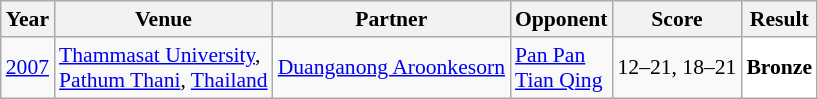<table class="sortable wikitable" style="font-size: 90%;">
<tr>
<th>Year</th>
<th>Venue</th>
<th>Partner</th>
<th>Opponent</th>
<th>Score</th>
<th>Result</th>
</tr>
<tr>
<td align="center"><a href='#'>2007</a></td>
<td align="left"><a href='#'>Thammasat University</a>,<br><a href='#'>Pathum Thani</a>, <a href='#'>Thailand</a></td>
<td align="left"> <a href='#'>Duanganong Aroonkesorn</a></td>
<td align="left"> <a href='#'>Pan Pan</a> <br>  <a href='#'>Tian Qing</a></td>
<td align="left">12–21, 18–21</td>
<td style="text-align:left; background:white"> <strong>Bronze</strong></td>
</tr>
</table>
